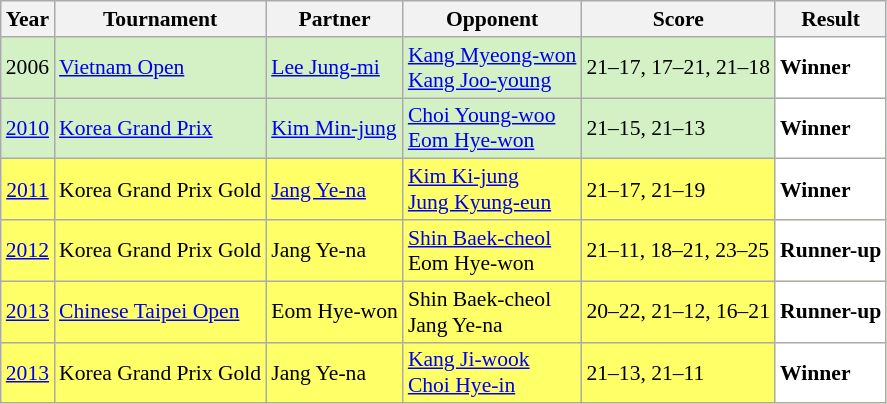<table class="sortable wikitable" style="font-size: 90%;">
<tr>
<th>Year</th>
<th>Tournament</th>
<th>Partner</th>
<th>Opponent</th>
<th>Score</th>
<th>Result</th>
</tr>
<tr style="background:#D4F1C5">
<td align="center">2006</td>
<td align="left"><a href='#'>Vietnam Open</a></td>
<td align="left"> <a href='#'>Lee Jung-mi</a></td>
<td align="left"> <a href='#'>Kang Myeong-won</a> <br>  <a href='#'>Kang Joo-young</a></td>
<td align="left">21–17, 17–21, 21–18</td>
<td style="text-align:left; background:white"> <strong>Winner</strong></td>
</tr>
<tr style="background:#D4F1C5">
<td align="center"><a href='#'>2010</a></td>
<td align="left"><a href='#'>Korea Grand Prix</a></td>
<td align="left"> <a href='#'>Kim Min-jung</a></td>
<td align="left"> <a href='#'>Choi Young-woo</a> <br>  <a href='#'>Eom Hye-won</a></td>
<td align="left">21–15, 21–13</td>
<td style="text-align:left; background:white"> <strong>Winner</strong></td>
</tr>
<tr style="background:#FFFF67">
<td align="center"><a href='#'>2011</a></td>
<td align="left">Korea Grand Prix Gold</td>
<td align="left"> <a href='#'>Jang Ye-na</a></td>
<td align="left"> <a href='#'>Kim Ki-jung</a> <br>  <a href='#'>Jung Kyung-eun</a></td>
<td align="left">21–17, 21–19</td>
<td style="text-align:left; background:white"> <strong>Winner</strong></td>
</tr>
<tr style="background:#FFFF67">
<td align="center"><a href='#'>2012</a></td>
<td align="left">Korea Grand Prix Gold</td>
<td align="left"> Jang Ye-na</td>
<td align="left"> <a href='#'>Shin Baek-cheol</a> <br>  Eom Hye-won</td>
<td align="left">21–11, 18–21, 23–25</td>
<td style="text-align:left; background:white"> <strong>Runner-up</strong></td>
</tr>
<tr style="background:#FFFF67">
<td align="center"><a href='#'>2013</a></td>
<td align="left"><a href='#'>Chinese Taipei Open</a></td>
<td align="left"> Eom Hye-won</td>
<td align="left"> Shin Baek-cheol <br>  Jang Ye-na</td>
<td align="left">20–22, 21–12, 16–21</td>
<td style="text-align:left; background:white"> <strong>Runner-up</strong></td>
</tr>
<tr style="background:#FFFF67">
<td align="center"><a href='#'>2013</a></td>
<td align="left">Korea Grand Prix Gold</td>
<td align="left"> Jang Ye-na</td>
<td align="left"> <a href='#'>Kang Ji-wook</a> <br>  <a href='#'>Choi Hye-in</a></td>
<td align="left">21–13, 21–11</td>
<td style="text-align:left; background:white"> <strong>Winner</strong></td>
</tr>
</table>
